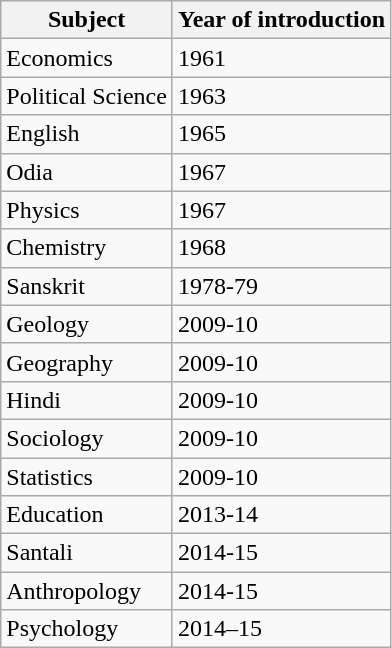<table class="wikitable collapsible collapsed">
<tr>
<th>Subject</th>
<th>Year of introduction</th>
</tr>
<tr>
<td>Economics</td>
<td>1961</td>
</tr>
<tr>
<td>Political Science</td>
<td>1963</td>
</tr>
<tr>
<td>English</td>
<td>1965</td>
</tr>
<tr>
<td>Odia</td>
<td>1967</td>
</tr>
<tr>
<td>Physics</td>
<td>1967</td>
</tr>
<tr>
<td>Chemistry</td>
<td>1968</td>
</tr>
<tr>
<td>Sanskrit</td>
<td>1978-79</td>
</tr>
<tr>
<td>Geology</td>
<td>2009-10</td>
</tr>
<tr>
<td>Geography</td>
<td>2009-10</td>
</tr>
<tr>
<td>Hindi</td>
<td>2009-10</td>
</tr>
<tr>
<td>Sociology</td>
<td>2009-10</td>
</tr>
<tr>
<td>Statistics</td>
<td>2009-10</td>
</tr>
<tr>
<td>Education</td>
<td>2013-14</td>
</tr>
<tr>
<td>Santali</td>
<td>2014-15</td>
</tr>
<tr>
<td>Anthropology</td>
<td>2014-15</td>
</tr>
<tr>
<td>Psychology</td>
<td>2014–15</td>
</tr>
</table>
